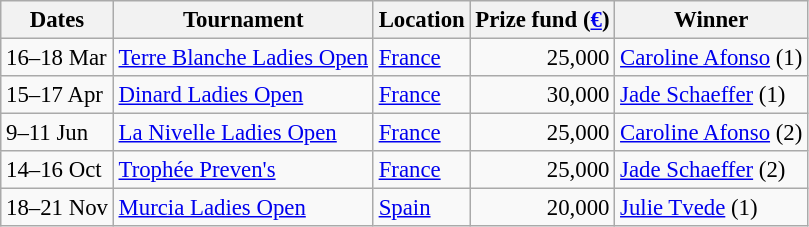<table class="wikitable" style="font-size:95%;">
<tr>
<th>Dates</th>
<th>Tournament</th>
<th>Location</th>
<th>Prize fund (<a href='#'>€</a>)</th>
<th>Winner</th>
</tr>
<tr>
<td>16–18 Mar</td>
<td><a href='#'>Terre Blanche Ladies Open</a></td>
<td><a href='#'>France</a></td>
<td align=right>25,000</td>
<td> <a href='#'>Caroline Afonso</a> (1)</td>
</tr>
<tr>
<td>15–17 Apr</td>
<td><a href='#'>Dinard Ladies Open</a></td>
<td><a href='#'>France</a></td>
<td align=right>30,000</td>
<td> <a href='#'>Jade Schaeffer</a> (1)</td>
</tr>
<tr>
<td>9–11 Jun</td>
<td><a href='#'>La Nivelle Ladies Open</a></td>
<td><a href='#'>France</a></td>
<td align=right>25,000</td>
<td> <a href='#'>Caroline Afonso</a> (2)</td>
</tr>
<tr>
<td>14–16 Oct</td>
<td><a href='#'>Trophée Preven's</a></td>
<td><a href='#'>France</a></td>
<td align=right>25,000</td>
<td> <a href='#'>Jade Schaeffer</a> (2)</td>
</tr>
<tr>
<td>18–21 Nov</td>
<td><a href='#'>Murcia Ladies Open</a></td>
<td><a href='#'>Spain</a></td>
<td align=right>20,000</td>
<td> <a href='#'>Julie Tvede</a> (1)</td>
</tr>
</table>
